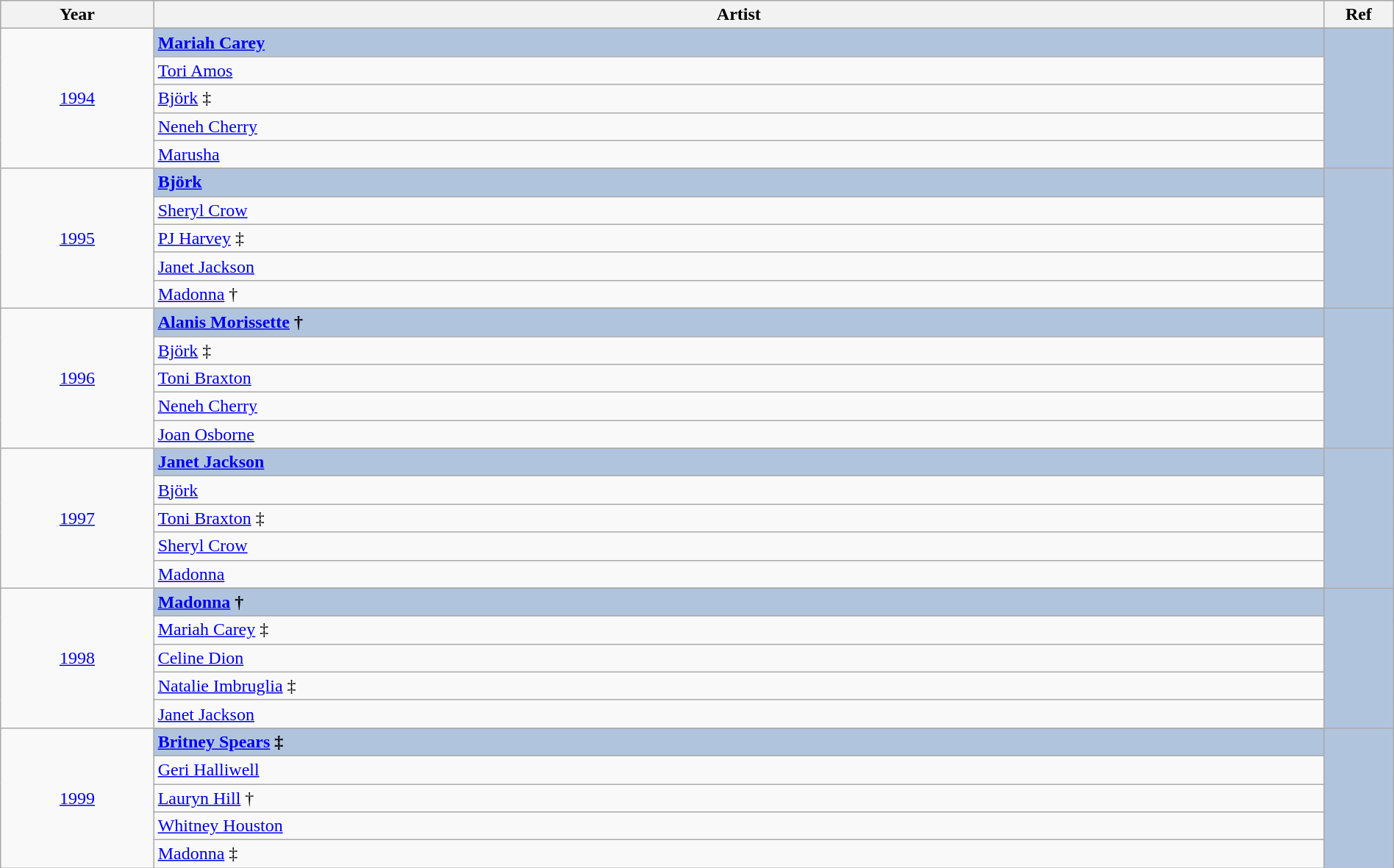<table class="wikitable" style="width:100%;">
<tr style="background:#bebebe;">
<th style="width:11%;">Year</th>
<th style="width:84%;">Artist</th>
<th style="width:5%;">Ref</th>
</tr>
<tr>
<td rowspan="6" align="center"><a href='#'>1994</a></td>
</tr>
<tr style="background:#B0C4DE">
<td><strong><a href='#'>Mariah Carey</a></strong></td>
<td rowspan="6" align="center"></td>
</tr>
<tr>
<td><a href='#'>Tori Amos</a></td>
</tr>
<tr>
<td><a href='#'>Björk</a> ‡</td>
</tr>
<tr>
<td><a href='#'>Neneh Cherry</a></td>
</tr>
<tr>
<td><a href='#'>Marusha</a></td>
</tr>
<tr>
<td rowspan="6" align="center"><a href='#'>1995</a></td>
</tr>
<tr style="background:#B0C4DE">
<td><strong><a href='#'>Björk</a></strong></td>
<td rowspan="6" align="center"></td>
</tr>
<tr>
<td><a href='#'>Sheryl Crow</a></td>
</tr>
<tr>
<td><a href='#'>PJ Harvey</a> ‡</td>
</tr>
<tr>
<td><a href='#'>Janet Jackson</a></td>
</tr>
<tr>
<td><a href='#'>Madonna</a> †</td>
</tr>
<tr>
<td rowspan="6" align="center"><a href='#'>1996</a></td>
</tr>
<tr style="background:#B0C4DE">
<td><strong><a href='#'>Alanis Morissette</a> †</strong></td>
<td rowspan="6" align="center"></td>
</tr>
<tr>
<td><a href='#'>Björk</a> ‡</td>
</tr>
<tr>
<td><a href='#'>Toni Braxton</a></td>
</tr>
<tr>
<td><a href='#'>Neneh Cherry</a></td>
</tr>
<tr>
<td><a href='#'>Joan Osborne</a></td>
</tr>
<tr>
<td rowspan="6" align="center"><a href='#'>1997</a></td>
</tr>
<tr style="background:#B0C4DE">
<td><strong><a href='#'>Janet Jackson</a></strong></td>
<td rowspan="6" align="center"></td>
</tr>
<tr>
<td><a href='#'>Björk</a></td>
</tr>
<tr>
<td><a href='#'>Toni Braxton</a> ‡</td>
</tr>
<tr>
<td><a href='#'>Sheryl Crow</a></td>
</tr>
<tr>
<td><a href='#'>Madonna</a></td>
</tr>
<tr>
<td rowspan="6" align="center"><a href='#'>1998</a></td>
</tr>
<tr style="background:#B0C4DE">
<td><strong><a href='#'>Madonna</a> †</strong></td>
<td rowspan="6" align="center"></td>
</tr>
<tr>
<td><a href='#'>Mariah Carey</a> ‡</td>
</tr>
<tr>
<td><a href='#'>Celine Dion</a></td>
</tr>
<tr>
<td><a href='#'>Natalie Imbruglia</a> ‡</td>
</tr>
<tr>
<td><a href='#'>Janet Jackson</a></td>
</tr>
<tr>
<td rowspan="6" align="center"><a href='#'>1999</a></td>
</tr>
<tr style="background:#B0C4DE">
<td><strong><a href='#'>Britney Spears</a> ‡</strong></td>
<td rowspan="6" align="center"></td>
</tr>
<tr>
<td><a href='#'>Geri Halliwell</a></td>
</tr>
<tr>
<td><a href='#'>Lauryn Hill</a> †</td>
</tr>
<tr>
<td><a href='#'>Whitney Houston</a></td>
</tr>
<tr>
<td><a href='#'>Madonna</a> ‡</td>
</tr>
</table>
